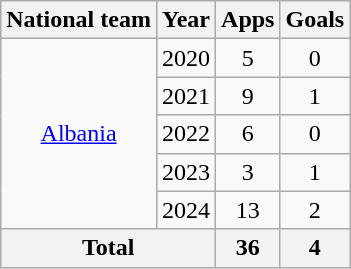<table class="wikitable" style="text-align:center">
<tr>
<th>National team</th>
<th>Year</th>
<th>Apps</th>
<th>Goals</th>
</tr>
<tr>
<td rowspan="5"><a href='#'>Albania</a></td>
<td>2020</td>
<td>5</td>
<td>0</td>
</tr>
<tr>
<td>2021</td>
<td>9</td>
<td>1</td>
</tr>
<tr>
<td>2022</td>
<td>6</td>
<td>0</td>
</tr>
<tr>
<td>2023</td>
<td>3</td>
<td>1</td>
</tr>
<tr>
<td>2024</td>
<td>13</td>
<td>2</td>
</tr>
<tr>
<th colspan="2">Total</th>
<th>36</th>
<th>4</th>
</tr>
</table>
